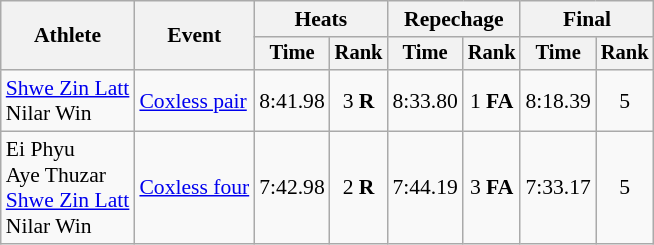<table class=wikitable style=font-size:90%;text-align:center>
<tr>
<th rowspan=2>Athlete</th>
<th rowspan=2>Event</th>
<th colspan=2>Heats</th>
<th colspan=2>Repechage</th>
<th colspan=2>Final</th>
</tr>
<tr style="font-size:95%">
<th>Time</th>
<th>Rank</th>
<th>Time</th>
<th>Rank</th>
<th>Time</th>
<th>Rank</th>
</tr>
<tr>
<td align=left><a href='#'>Shwe Zin Latt</a><br>Nilar Win</td>
<td align=left><a href='#'>Coxless pair</a></td>
<td>8:41.98</td>
<td>3 <strong>R</strong></td>
<td>8:33.80</td>
<td>1 <strong>FA</strong></td>
<td>8:18.39</td>
<td>5</td>
</tr>
<tr>
<td align=left>Ei Phyu<br>Aye Thuzar<br><a href='#'>Shwe Zin Latt</a><br>Nilar Win</td>
<td align=left><a href='#'>Coxless four</a></td>
<td>7:42.98</td>
<td>2 <strong>R</strong></td>
<td>7:44.19</td>
<td>3 <strong>FA</strong></td>
<td>7:33.17</td>
<td>5</td>
</tr>
</table>
